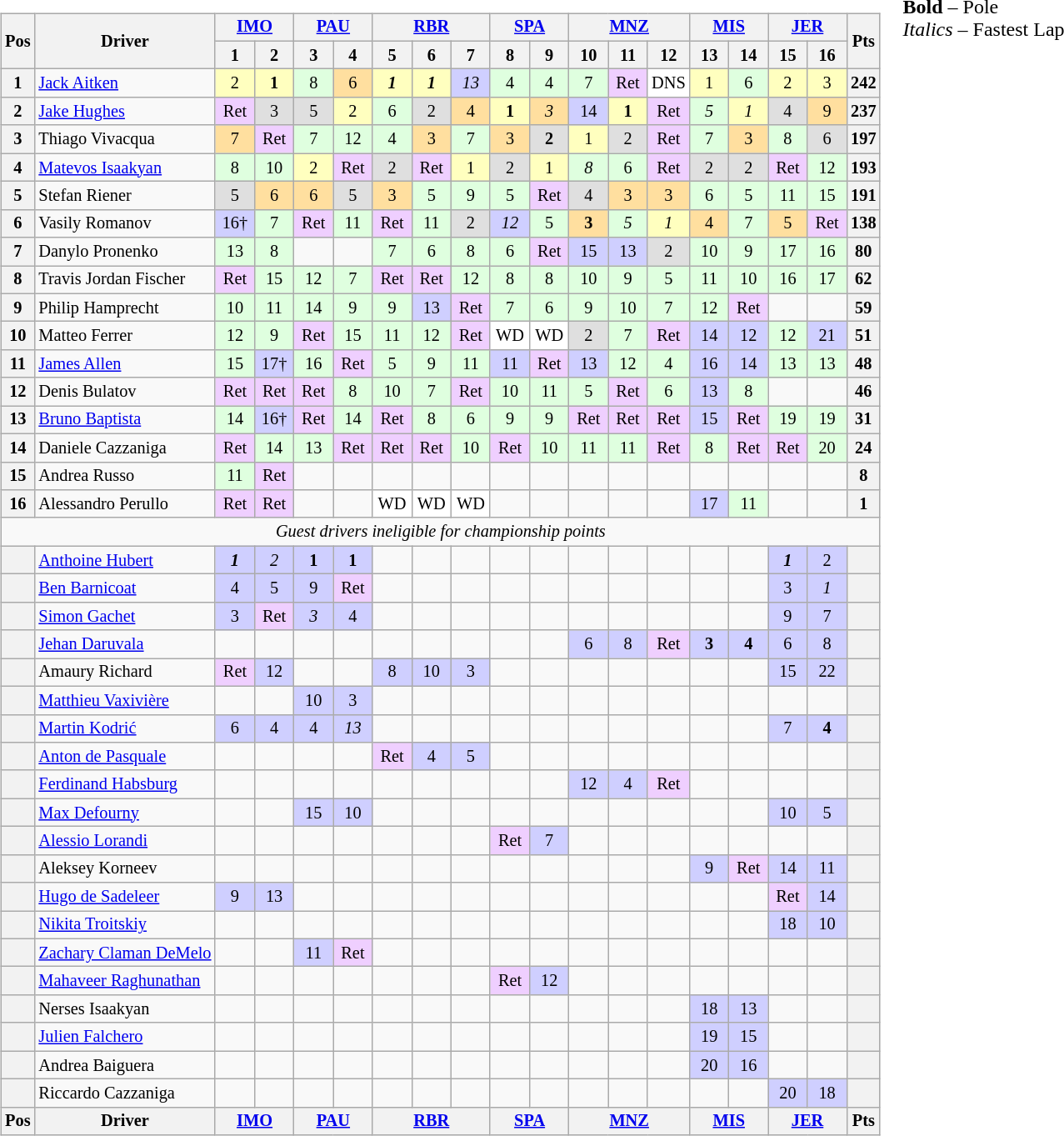<table>
<tr>
<td><br><table class="wikitable" style="font-size: 85%; text-align:center">
<tr>
<th rowspan=2>Pos</th>
<th rowspan=2>Driver</th>
<th colspan=2><a href='#'>IMO</a><br></th>
<th colspan=2><a href='#'>PAU</a><br></th>
<th colspan=3><a href='#'>RBR</a><br></th>
<th colspan=2><a href='#'>SPA</a><br></th>
<th colspan=3><a href='#'>MNZ</a><br></th>
<th colspan=2><a href='#'>MIS</a><br></th>
<th colspan=2><a href='#'>JER</a><br></th>
<th rowspan=2>Pts</th>
</tr>
<tr>
<th width=25>1</th>
<th width=25>2</th>
<th width=25>3</th>
<th width=25>4</th>
<th width=25>5</th>
<th width=25>6</th>
<th width=25>7</th>
<th width=25>8</th>
<th width=25>9</th>
<th width=25>10</th>
<th width=25>11</th>
<th width=25>12</th>
<th width=25>13</th>
<th width=25>14</th>
<th width=25>15</th>
<th width=25>16</th>
</tr>
<tr>
<th>1</th>
<td align=left> <a href='#'>Jack Aitken</a></td>
<td style="background:#FFFFBF;">2</td>
<td style="background:#FFFFBF;"><strong>1</strong></td>
<td style="background:#DFFFDF;">8</td>
<td style="background:#FFDF9F;">6</td>
<td style="background:#FFFFBF;"><strong><em>1</em></strong></td>
<td style="background:#FFFFBF;"><strong><em>1</em></strong></td>
<td style="background:#CFCFFF;"><em>13</em></td>
<td style="background:#DFFFDF;">4</td>
<td style="background:#DFFFDF;">4</td>
<td style="background:#DFFFDF;">7</td>
<td style="background:#EFCFFF;">Ret</td>
<td style="background:#FFFFFF;">DNS</td>
<td style="background:#FFFFBF;">1</td>
<td style="background:#DFFFDF;">6</td>
<td style="background:#FFFFBF;">2</td>
<td style="background:#FFFFBF;">3</td>
<th>242</th>
</tr>
<tr>
<th>2</th>
<td align=left> <a href='#'>Jake Hughes</a></td>
<td style="background:#EFCFFF;">Ret</td>
<td style="background:#DFDFDF;">3</td>
<td style="background:#DFDFDF;">5</td>
<td style="background:#FFFFBF;">2</td>
<td style="background:#DFFFDF;">6</td>
<td style="background:#DFDFDF;">2</td>
<td style="background:#FFDF9F;">4</td>
<td style="background:#FFFFBF;"><strong>1</strong></td>
<td style="background:#FFDF9F;"><em>3</em></td>
<td style="background:#CFCFFF;">14</td>
<td style="background:#FFFFBF;"><strong>1</strong></td>
<td style="background:#EFCFFF;">Ret</td>
<td style="background:#DFFFDF;"><em>5</em></td>
<td style="background:#FFFFBF;"><em>1</em></td>
<td style="background:#DFDFDF;">4</td>
<td style="background:#FFDF9F;">9</td>
<th>237</th>
</tr>
<tr>
<th>3</th>
<td align=left> Thiago Vivacqua</td>
<td style="background:#FFDF9F;">7</td>
<td style="background:#EFCFFF;">Ret</td>
<td style="background:#DFFFDF;">7</td>
<td style="background:#DFFFDF;">12</td>
<td style="background:#DFFFDF;">4</td>
<td style="background:#FFDF9F;">3</td>
<td style="background:#DFFFDF;">7</td>
<td style="background:#FFDF9F;">3</td>
<td style="background:#DFDFDF;"><strong>2</strong></td>
<td style="background:#FFFFBF;">1</td>
<td style="background:#DFDFDF;">2</td>
<td style="background:#EFCFFF;">Ret</td>
<td style="background:#DFFFDF;">7</td>
<td style="background:#FFDF9F;">3</td>
<td style="background:#DFFFDF;">8</td>
<td style="background:#DFDFDF;">6</td>
<th>197</th>
</tr>
<tr>
<th>4</th>
<td align=left> <a href='#'>Matevos Isaakyan</a></td>
<td style="background:#DFFFDF;">8</td>
<td style="background:#DFFFDF;">10</td>
<td style="background:#FFFFBF;">2</td>
<td style="background:#EFCFFF;">Ret</td>
<td style="background:#DFDFDF;">2</td>
<td style="background:#EFCFFF;">Ret</td>
<td style="background:#FFFFBF;">1</td>
<td style="background:#DFDFDF;">2</td>
<td style="background:#FFFFBF;">1</td>
<td style="background:#DFFFDF;"><em>8</em></td>
<td style="background:#DFFFDF;">6</td>
<td style="background:#EFCFFF;">Ret</td>
<td style="background:#DFDFDF;">2</td>
<td style="background:#DFDFDF;">2</td>
<td style="background:#EFCFFF;">Ret</td>
<td style="background:#DFFFDF;">12</td>
<th>193</th>
</tr>
<tr>
<th>5</th>
<td align=left> Stefan Riener</td>
<td style="background:#DFDFDF;">5</td>
<td style="background:#FFDF9F;">6</td>
<td style="background:#FFDF9F;">6</td>
<td style="background:#DFDFDF;">5</td>
<td style="background:#FFDF9F;">3</td>
<td style="background:#DFFFDF;">5</td>
<td style="background:#DFFFDF;">9</td>
<td style="background:#DFFFDF;">5</td>
<td style="background:#EFCFFF;">Ret</td>
<td style="background:#DFDFDF;">4</td>
<td style="background:#FFDF9F;">3</td>
<td style="background:#FFDF9F;">3</td>
<td style="background:#DFFFDF;">6</td>
<td style="background:#DFFFDF;">5</td>
<td style="background:#DFFFDF;">11</td>
<td style="background:#DFFFDF;">15</td>
<th>191</th>
</tr>
<tr>
<th>6</th>
<td align=left> Vasily Romanov</td>
<td style="background:#CFCFFF;">16†</td>
<td style="background:#DFFFDF;">7</td>
<td style="background:#EFCFFF;">Ret</td>
<td style="background:#DFFFDF;">11</td>
<td style="background:#EFCFFF;">Ret</td>
<td style="background:#DFFFDF;">11</td>
<td style="background:#DFDFDF;">2</td>
<td style="background:#CFCFFF;"><em>12</em></td>
<td style="background:#DFFFDF;">5</td>
<td style="background:#FFDF9F;"><strong>3</strong></td>
<td style="background:#DFFFDF;"><em>5</em></td>
<td style="background:#FFFFBF;"><em>1</em></td>
<td style="background:#FFDF9F;">4</td>
<td style="background:#DFFFDF;">7</td>
<td style="background:#FFDF9F;">5</td>
<td style="background:#EFCFFF;">Ret</td>
<th>138</th>
</tr>
<tr>
<th>7</th>
<td align=left> Danylo Pronenko</td>
<td style="background:#DFFFDF;">13</td>
<td style="background:#DFFFDF;">8</td>
<td></td>
<td></td>
<td style="background:#DFFFDF;">7</td>
<td style="background:#DFFFDF;">6</td>
<td style="background:#DFFFDF;">8</td>
<td style="background:#DFFFDF;">6</td>
<td style="background:#EFCFFF;">Ret</td>
<td style="background:#CFCFFF;">15</td>
<td style="background:#CFCFFF;">13</td>
<td style="background:#DFDFDF;">2</td>
<td style="background:#DFFFDF;">10</td>
<td style="background:#DFFFDF;">9</td>
<td style="background:#DFFFDF;">17</td>
<td style="background:#DFFFDF;">16</td>
<th>80</th>
</tr>
<tr>
<th>8</th>
<td align=left> Travis Jordan Fischer</td>
<td style="background:#EFCFFF;">Ret</td>
<td style="background:#DFFFDF;">15</td>
<td style="background:#DFFFDF;">12</td>
<td style="background:#DFFFDF;">7</td>
<td style="background:#EFCFFF;">Ret</td>
<td style="background:#EFCFFF;">Ret</td>
<td style="background:#DFFFDF;">12</td>
<td style="background:#DFFFDF;">8</td>
<td style="background:#DFFFDF;">8</td>
<td style="background:#DFFFDF;">10</td>
<td style="background:#DFFFDF;">9</td>
<td style="background:#DFFFDF;">5</td>
<td style="background:#DFFFDF;">11</td>
<td style="background:#DFFFDF;">10</td>
<td style="background:#DFFFDF;">16</td>
<td style="background:#DFFFDF;">17</td>
<th>62</th>
</tr>
<tr>
<th>9</th>
<td align=left> Philip Hamprecht</td>
<td style="background:#DFFFDF;">10</td>
<td style="background:#DFFFDF;">11</td>
<td style="background:#DFFFDF;">14</td>
<td style="background:#DFFFDF;">9</td>
<td style="background:#DFFFDF;">9</td>
<td style="background:#CFCFFF;">13</td>
<td style="background:#EFCFFF;">Ret</td>
<td style="background:#DFFFDF;">7</td>
<td style="background:#DFFFDF;">6</td>
<td style="background:#DFFFDF;">9</td>
<td style="background:#DFFFDF;">10</td>
<td style="background:#DFFFDF;">7</td>
<td style="background:#DFFFDF;">12</td>
<td style="background:#EFCFFF;">Ret</td>
<td></td>
<td></td>
<th>59</th>
</tr>
<tr>
<th>10</th>
<td align=left> Matteo Ferrer</td>
<td style="background:#DFFFDF;">12</td>
<td style="background:#DFFFDF;">9</td>
<td style="background:#EFCFFF;">Ret</td>
<td style="background:#DFFFDF;">15</td>
<td style="background:#DFFFDF;">11</td>
<td style="background:#DFFFDF;">12</td>
<td style="background:#EFCFFF;">Ret</td>
<td style="background:#FFFFFF;">WD</td>
<td style="background:#FFFFFF;">WD</td>
<td style="background:#DFDFDF;">2</td>
<td style="background:#DFFFDF;">7</td>
<td style="background:#EFCFFF;">Ret</td>
<td style="background:#CFCFFF;">14</td>
<td style="background:#CFCFFF;">12</td>
<td style="background:#DFFFDF;">12</td>
<td style="background:#CFCFFF;">21</td>
<th>51</th>
</tr>
<tr>
<th>11</th>
<td align=left> <a href='#'>James Allen</a></td>
<td style="background:#DFFFDF;">15</td>
<td style="background:#CFCFFF;">17†</td>
<td style="background:#DFFFDF;">16</td>
<td style="background:#EFCFFF;">Ret</td>
<td style="background:#DFFFDF;">5</td>
<td style="background:#DFFFDF;">9</td>
<td style="background:#DFFFDF;">11</td>
<td style="background:#CFCFFF;">11</td>
<td style="background:#EFCFFF;">Ret</td>
<td style="background:#CFCFFF;">13</td>
<td style="background:#DFFFDF;">12</td>
<td style="background:#DFFFDF;">4</td>
<td style="background:#CFCFFF;">16</td>
<td style="background:#CFCFFF;">14</td>
<td style="background:#DFFFDF;">13</td>
<td style="background:#DFFFDF;">13</td>
<th>48</th>
</tr>
<tr>
<th>12</th>
<td align=left> Denis Bulatov</td>
<td style="background:#EFCFFF;">Ret</td>
<td style="background:#EFCFFF;">Ret</td>
<td style="background:#EFCFFF;">Ret</td>
<td style="background:#DFFFDF;">8</td>
<td style="background:#DFFFDF;">10</td>
<td style="background:#DFFFDF;">7</td>
<td style="background:#EFCFFF;">Ret</td>
<td style="background:#DFFFDF;">10</td>
<td style="background:#DFFFDF;">11</td>
<td style="background:#DFFFDF;">5</td>
<td style="background:#EFCFFF;">Ret</td>
<td style="background:#DFFFDF;">6</td>
<td style="background:#CFCFFF;">13</td>
<td style="background:#DFFFDF;">8</td>
<td></td>
<td></td>
<th>46</th>
</tr>
<tr>
<th>13</th>
<td align=left> <a href='#'>Bruno Baptista</a></td>
<td style="background:#DFFFDF;">14</td>
<td style="background:#CFCFFF;">16†</td>
<td style="background:#EFCFFF;">Ret</td>
<td style="background:#DFFFDF;">14</td>
<td style="background:#EFCFFF;">Ret</td>
<td style="background:#DFFFDF;">8</td>
<td style="background:#DFFFDF;">6</td>
<td style="background:#DFFFDF;">9</td>
<td style="background:#DFFFDF;">9</td>
<td style="background:#EFCFFF;">Ret</td>
<td style="background:#EFCFFF;">Ret</td>
<td style="background:#EFCFFF;">Ret</td>
<td style="background:#CFCFFF;">15</td>
<td style="background:#EFCFFF;">Ret</td>
<td style="background:#DFFFDF;">19</td>
<td style="background:#DFFFDF;">19</td>
<th>31</th>
</tr>
<tr>
<th>14</th>
<td align=left> Daniele Cazzaniga</td>
<td style="background:#EFCFFF;">Ret</td>
<td style="background:#DFFFDF;">14</td>
<td style="background:#DFFFDF;">13</td>
<td style="background:#EFCFFF;">Ret</td>
<td style="background:#EFCFFF;">Ret</td>
<td style="background:#EFCFFF;">Ret</td>
<td style="background:#DFFFDF;">10</td>
<td style="background:#EFCFFF;">Ret</td>
<td style="background:#DFFFDF;">10</td>
<td style="background:#DFFFDF;">11</td>
<td style="background:#DFFFDF;">11</td>
<td style="background:#EFCFFF;">Ret</td>
<td style="background:#DFFFDF;">8</td>
<td style="background:#EFCFFF;">Ret</td>
<td style="background:#EFCFFF;">Ret</td>
<td style="background:#DFFFDF;">20</td>
<th>24</th>
</tr>
<tr>
<th>15</th>
<td align=left> Andrea Russo</td>
<td style="background:#DFFFDF;">11</td>
<td style="background:#EFCFFF;">Ret</td>
<td></td>
<td></td>
<td></td>
<td></td>
<td></td>
<td></td>
<td></td>
<td></td>
<td></td>
<td></td>
<td></td>
<td></td>
<td></td>
<td></td>
<th>8</th>
</tr>
<tr>
<th>16</th>
<td align=left> Alessandro Perullo</td>
<td style="background:#EFCFFF;">Ret</td>
<td style="background:#EFCFFF;">Ret</td>
<td></td>
<td></td>
<td style="background:#FFFFFF;">WD</td>
<td style="background:#FFFFFF;">WD</td>
<td style="background:#FFFFFF;">WD</td>
<td></td>
<td></td>
<td></td>
<td></td>
<td></td>
<td style="background:#CFCFFF;">17</td>
<td style="background:#DFFFDF;">11</td>
<td></td>
<td></td>
<th>1</th>
</tr>
<tr>
<td colspan=20 align=center><em>Guest drivers ineligible for championship points</em></td>
</tr>
<tr>
<th></th>
<td align=left> <a href='#'>Anthoine Hubert</a></td>
<td style="background:#CFCFFF;"><strong><em>1</em></strong></td>
<td style="background:#CFCFFF;"><em>2</em></td>
<td style="background:#CFCFFF;"><strong>1</strong></td>
<td style="background:#CFCFFF;"><strong>1</strong></td>
<td></td>
<td></td>
<td></td>
<td></td>
<td></td>
<td></td>
<td></td>
<td></td>
<td></td>
<td></td>
<td style="background:#CFCFFF;"><strong><em>1</em></strong></td>
<td style="background:#CFCFFF;">2</td>
<th></th>
</tr>
<tr>
<th></th>
<td align=left> <a href='#'>Ben Barnicoat</a></td>
<td style="background:#CFCFFF;">4</td>
<td style="background:#CFCFFF;">5</td>
<td style="background:#CFCFFF;">9</td>
<td style="background:#EFCFFF;">Ret</td>
<td></td>
<td></td>
<td></td>
<td></td>
<td></td>
<td></td>
<td></td>
<td></td>
<td></td>
<td></td>
<td style="background:#CFCFFF;">3</td>
<td style="background:#CFCFFF;"><em>1</em></td>
<th></th>
</tr>
<tr>
<th></th>
<td align=left> <a href='#'>Simon Gachet</a></td>
<td style="background:#CFCFFF;">3</td>
<td style="background:#EFCFFF;">Ret</td>
<td style="background:#CFCFFF;"><em>3</em></td>
<td style="background:#CFCFFF;">4</td>
<td></td>
<td></td>
<td></td>
<td></td>
<td></td>
<td></td>
<td></td>
<td></td>
<td></td>
<td></td>
<td style="background:#CFCFFF;">9</td>
<td style="background:#CFCFFF;">7</td>
<th></th>
</tr>
<tr>
<th></th>
<td align=left> <a href='#'>Jehan Daruvala</a></td>
<td></td>
<td></td>
<td></td>
<td></td>
<td></td>
<td></td>
<td></td>
<td></td>
<td></td>
<td style="background:#CFCFFF;">6</td>
<td style="background:#CFCFFF;">8</td>
<td style="background:#EFCFFF;">Ret</td>
<td style="background:#CFCFFF;"><strong>3</strong></td>
<td style="background:#CFCFFF;"><strong>4</strong></td>
<td style="background:#CFCFFF;">6</td>
<td style="background:#CFCFFF;">8</td>
<th></th>
</tr>
<tr>
<th></th>
<td align=left> Amaury Richard</td>
<td style="background:#EFCFFF;">Ret</td>
<td style="background:#CFCFFF;">12</td>
<td></td>
<td></td>
<td style="background:#CFCFFF;">8</td>
<td style="background:#CFCFFF;">10</td>
<td style="background:#CFCFFF;">3</td>
<td></td>
<td></td>
<td></td>
<td></td>
<td></td>
<td></td>
<td></td>
<td style="background:#CFCFFF;">15</td>
<td style="background:#CFCFFF;">22</td>
<th></th>
</tr>
<tr>
<th></th>
<td align=left> <a href='#'>Matthieu Vaxivière</a></td>
<td></td>
<td></td>
<td style="background:#CFCFFF;">10</td>
<td style="background:#CFCFFF;">3</td>
<td></td>
<td></td>
<td></td>
<td></td>
<td></td>
<td></td>
<td></td>
<td></td>
<td></td>
<td></td>
<td></td>
<td></td>
<th></th>
</tr>
<tr>
<th></th>
<td align=left> <a href='#'>Martin Kodrić</a></td>
<td style="background:#CFCFFF;">6</td>
<td style="background:#CFCFFF;">4</td>
<td style="background:#CFCFFF;">4</td>
<td style="background:#CFCFFF;"><em>13</em></td>
<td></td>
<td></td>
<td></td>
<td></td>
<td></td>
<td></td>
<td></td>
<td></td>
<td></td>
<td></td>
<td style="background:#CFCFFF;">7</td>
<td style="background:#CFCFFF;"><strong>4</strong></td>
<th></th>
</tr>
<tr>
<th></th>
<td align=left> <a href='#'>Anton de Pasquale</a></td>
<td></td>
<td></td>
<td></td>
<td></td>
<td style="background:#EFCFFF;">Ret</td>
<td style="background:#CFCFFF;">4</td>
<td style="background:#CFCFFF;">5</td>
<td></td>
<td></td>
<td></td>
<td></td>
<td></td>
<td></td>
<td></td>
<td></td>
<td></td>
<th></th>
</tr>
<tr>
<th></th>
<td align=left> <a href='#'>Ferdinand Habsburg</a></td>
<td></td>
<td></td>
<td></td>
<td></td>
<td></td>
<td></td>
<td></td>
<td></td>
<td></td>
<td style="background:#CFCFFF;">12</td>
<td style="background:#CFCFFF;">4</td>
<td style="background:#EFCFFF;">Ret</td>
<td></td>
<td></td>
<td></td>
<td></td>
<th></th>
</tr>
<tr>
<th></th>
<td align=left> <a href='#'>Max Defourny</a></td>
<td></td>
<td></td>
<td style="background:#CFCFFF;">15</td>
<td style="background:#CFCFFF;">10</td>
<td></td>
<td></td>
<td></td>
<td></td>
<td></td>
<td></td>
<td></td>
<td></td>
<td></td>
<td></td>
<td style="background:#CFCFFF;">10</td>
<td style="background:#CFCFFF;">5</td>
<th></th>
</tr>
<tr>
<th></th>
<td align=left> <a href='#'>Alessio Lorandi</a></td>
<td></td>
<td></td>
<td></td>
<td></td>
<td></td>
<td></td>
<td></td>
<td style="background:#EFCFFF;">Ret</td>
<td style="background:#CFCFFF;">7</td>
<td></td>
<td></td>
<td></td>
<td></td>
<td></td>
<td></td>
<td></td>
<th></th>
</tr>
<tr>
<th></th>
<td align=left> Aleksey Korneev</td>
<td></td>
<td></td>
<td></td>
<td></td>
<td></td>
<td></td>
<td></td>
<td></td>
<td></td>
<td></td>
<td></td>
<td></td>
<td style="background:#CFCFFF;">9</td>
<td style="background:#EFCFFF;">Ret</td>
<td style="background:#CFCFFF;">14</td>
<td style="background:#CFCFFF;">11</td>
<th></th>
</tr>
<tr>
<th></th>
<td align=left> <a href='#'>Hugo de Sadeleer</a></td>
<td style="background:#CFCFFF;">9</td>
<td style="background:#CFCFFF;">13</td>
<td></td>
<td></td>
<td></td>
<td></td>
<td></td>
<td></td>
<td></td>
<td></td>
<td></td>
<td></td>
<td></td>
<td></td>
<td style="background:#EFCFFF;">Ret</td>
<td style="background:#CFCFFF;">14</td>
<th></th>
</tr>
<tr>
<th></th>
<td align=left> <a href='#'>Nikita Troitskiy</a></td>
<td></td>
<td></td>
<td></td>
<td></td>
<td></td>
<td></td>
<td></td>
<td></td>
<td></td>
<td></td>
<td></td>
<td></td>
<td></td>
<td></td>
<td style="background:#CFCFFF;">18</td>
<td style="background:#CFCFFF;">10</td>
<th></th>
</tr>
<tr>
<th></th>
<td align=left nowrap> <a href='#'>Zachary Claman DeMelo</a></td>
<td></td>
<td></td>
<td style="background:#CFCFFF;">11</td>
<td style="background:#EFCFFF;">Ret</td>
<td></td>
<td></td>
<td></td>
<td></td>
<td></td>
<td></td>
<td></td>
<td></td>
<td></td>
<td></td>
<td></td>
<td></td>
<th></th>
</tr>
<tr>
<th></th>
<td align=left> <a href='#'>Mahaveer Raghunathan</a></td>
<td></td>
<td></td>
<td></td>
<td></td>
<td></td>
<td></td>
<td></td>
<td style="background:#EFCFFF;">Ret</td>
<td style="background:#CFCFFF;">12</td>
<td></td>
<td></td>
<td></td>
<td></td>
<td></td>
<td></td>
<td></td>
<th></th>
</tr>
<tr>
<th></th>
<td align=left> Nerses Isaakyan</td>
<td></td>
<td></td>
<td></td>
<td></td>
<td></td>
<td></td>
<td></td>
<td></td>
<td></td>
<td></td>
<td></td>
<td></td>
<td style="background:#CFCFFF;">18</td>
<td style="background:#CFCFFF;">13</td>
<td></td>
<td></td>
<th></th>
</tr>
<tr>
<th></th>
<td align=left> <a href='#'>Julien Falchero</a></td>
<td></td>
<td></td>
<td></td>
<td></td>
<td></td>
<td></td>
<td></td>
<td></td>
<td></td>
<td></td>
<td></td>
<td></td>
<td style="background:#CFCFFF;">19</td>
<td style="background:#CFCFFF;">15</td>
<td></td>
<td></td>
<th></th>
</tr>
<tr>
<th></th>
<td align=left> Andrea Baiguera</td>
<td></td>
<td></td>
<td></td>
<td></td>
<td></td>
<td></td>
<td></td>
<td></td>
<td></td>
<td></td>
<td></td>
<td></td>
<td style="background:#CFCFFF;">20</td>
<td style="background:#CFCFFF;">16</td>
<td></td>
<td></td>
<th></th>
</tr>
<tr>
<th></th>
<td align=left> Riccardo Cazzaniga</td>
<td></td>
<td></td>
<td></td>
<td></td>
<td></td>
<td></td>
<td></td>
<td></td>
<td></td>
<td></td>
<td></td>
<td></td>
<td></td>
<td></td>
<td style="background:#CFCFFF;">20</td>
<td style="background:#CFCFFF;">18</td>
<th></th>
</tr>
<tr valign="top">
<th valign="middle">Pos</th>
<th valign="middle">Driver</th>
<th colspan=2><a href='#'>IMO</a><br></th>
<th colspan=2><a href='#'>PAU</a><br></th>
<th colspan=3><a href='#'>RBR</a><br></th>
<th colspan=2><a href='#'>SPA</a><br></th>
<th colspan=3><a href='#'>MNZ</a><br></th>
<th colspan=2><a href='#'>MIS</a><br></th>
<th colspan=2><a href='#'>JER</a><br></th>
<th valign="middle">Pts</th>
</tr>
</table>
</td>
<td valign="top"><br>
<span><strong>Bold</strong> – Pole<br>
<em>Italics</em> – Fastest Lap</span></td>
</tr>
</table>
